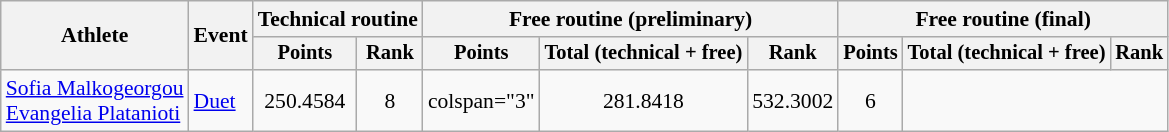<table class="wikitable" style="font-size:90%">
<tr>
<th rowspan="2">Athlete</th>
<th rowspan="2">Event</th>
<th colspan=2>Technical routine</th>
<th colspan=3>Free routine (preliminary)</th>
<th colspan=3>Free routine (final)</th>
</tr>
<tr style="font-size:95%">
<th>Points</th>
<th>Rank</th>
<th>Points</th>
<th>Total (technical + free)</th>
<th>Rank</th>
<th>Points</th>
<th>Total (technical + free)</th>
<th>Rank</th>
</tr>
<tr align=center>
<td align=left><a href='#'>Sofia Malkogeorgou</a><br><a href='#'>Evangelia Platanioti</a></td>
<td align=left><a href='#'>Duet</a></td>
<td>250.4584</td>
<td>8</td>
<td>colspan="3" </td>
<td>281.8418</td>
<td>532.3002</td>
<td>6</td>
</tr>
</table>
